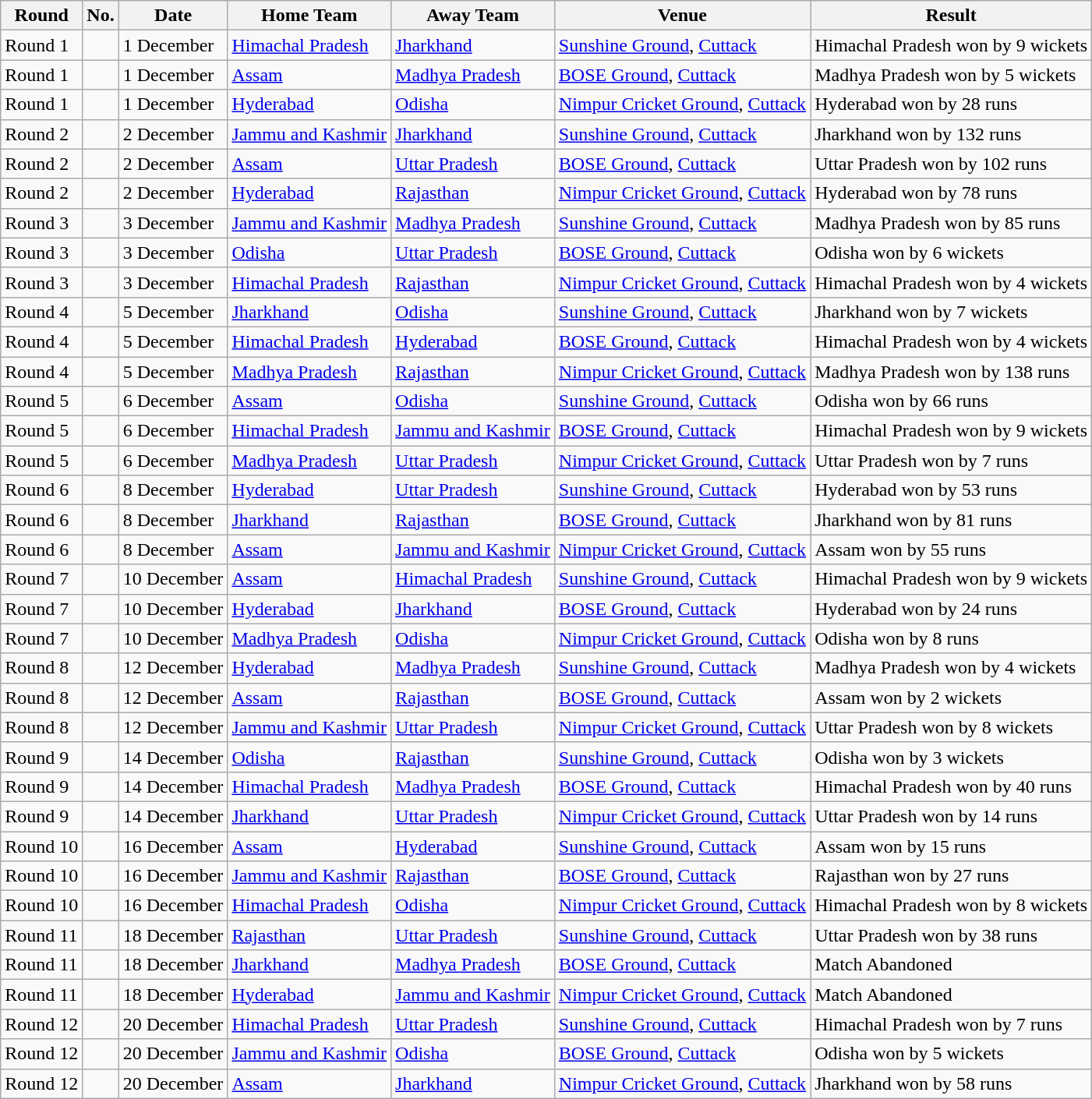<table class="wikitable collapsible sortable collapsed">
<tr>
<th>Round</th>
<th>No.</th>
<th>Date</th>
<th>Home Team</th>
<th>Away Team</th>
<th>Venue</th>
<th>Result</th>
</tr>
<tr>
<td>Round 1</td>
<td></td>
<td>1 December</td>
<td><a href='#'>Himachal Pradesh</a></td>
<td><a href='#'>Jharkhand</a></td>
<td><a href='#'>Sunshine Ground</a>, <a href='#'>Cuttack</a></td>
<td>Himachal Pradesh won by 9 wickets</td>
</tr>
<tr>
<td>Round 1</td>
<td></td>
<td>1 December</td>
<td><a href='#'>Assam</a></td>
<td><a href='#'>Madhya Pradesh</a></td>
<td><a href='#'>BOSE Ground</a>, <a href='#'>Cuttack</a></td>
<td>Madhya Pradesh won by 5 wickets</td>
</tr>
<tr>
<td>Round 1</td>
<td></td>
<td>1 December</td>
<td><a href='#'>Hyderabad</a></td>
<td><a href='#'>Odisha</a></td>
<td><a href='#'>Nimpur Cricket Ground</a>, <a href='#'>Cuttack</a></td>
<td>Hyderabad won by 28 runs</td>
</tr>
<tr>
<td>Round 2</td>
<td></td>
<td>2 December</td>
<td><a href='#'>Jammu and Kashmir</a></td>
<td><a href='#'>Jharkhand</a></td>
<td><a href='#'>Sunshine Ground</a>, <a href='#'>Cuttack</a></td>
<td>Jharkhand won by 132 runs</td>
</tr>
<tr>
<td>Round 2</td>
<td></td>
<td>2 December</td>
<td><a href='#'>Assam</a></td>
<td><a href='#'>Uttar Pradesh</a></td>
<td><a href='#'>BOSE Ground</a>, <a href='#'>Cuttack</a></td>
<td>Uttar Pradesh won by 102 runs</td>
</tr>
<tr>
<td>Round 2</td>
<td></td>
<td>2 December</td>
<td><a href='#'>Hyderabad</a></td>
<td><a href='#'>Rajasthan</a></td>
<td><a href='#'>Nimpur Cricket Ground</a>, <a href='#'>Cuttack</a></td>
<td>Hyderabad won by 78 runs</td>
</tr>
<tr>
<td>Round 3</td>
<td></td>
<td>3 December</td>
<td><a href='#'>Jammu and Kashmir</a></td>
<td><a href='#'>Madhya Pradesh</a></td>
<td><a href='#'>Sunshine Ground</a>, <a href='#'>Cuttack</a></td>
<td>Madhya Pradesh won by 85 runs</td>
</tr>
<tr>
<td>Round 3</td>
<td></td>
<td>3 December</td>
<td><a href='#'>Odisha</a></td>
<td><a href='#'>Uttar Pradesh</a></td>
<td><a href='#'>BOSE Ground</a>, <a href='#'>Cuttack</a></td>
<td>Odisha won by 6 wickets</td>
</tr>
<tr>
<td>Round 3</td>
<td></td>
<td>3 December</td>
<td><a href='#'>Himachal Pradesh</a></td>
<td><a href='#'>Rajasthan</a></td>
<td><a href='#'>Nimpur Cricket Ground</a>, <a href='#'>Cuttack</a></td>
<td>Himachal Pradesh won by 4 wickets</td>
</tr>
<tr>
<td>Round 4</td>
<td></td>
<td>5 December</td>
<td><a href='#'>Jharkhand</a></td>
<td><a href='#'>Odisha</a></td>
<td><a href='#'>Sunshine Ground</a>, <a href='#'>Cuttack</a></td>
<td>Jharkhand won by 7 wickets</td>
</tr>
<tr>
<td>Round 4</td>
<td></td>
<td>5 December</td>
<td><a href='#'>Himachal Pradesh</a></td>
<td><a href='#'>Hyderabad</a></td>
<td><a href='#'>BOSE Ground</a>, <a href='#'>Cuttack</a></td>
<td>Himachal Pradesh won by 4 wickets</td>
</tr>
<tr>
<td>Round 4</td>
<td></td>
<td>5 December</td>
<td><a href='#'>Madhya Pradesh</a></td>
<td><a href='#'>Rajasthan</a></td>
<td><a href='#'>Nimpur Cricket Ground</a>, <a href='#'>Cuttack</a></td>
<td>Madhya Pradesh won by 138 runs</td>
</tr>
<tr>
<td>Round 5</td>
<td></td>
<td>6 December</td>
<td><a href='#'>Assam</a></td>
<td><a href='#'>Odisha</a></td>
<td><a href='#'>Sunshine Ground</a>, <a href='#'>Cuttack</a></td>
<td>Odisha won by 66 runs</td>
</tr>
<tr>
<td>Round 5</td>
<td></td>
<td>6 December</td>
<td><a href='#'>Himachal Pradesh</a></td>
<td><a href='#'>Jammu and Kashmir</a></td>
<td><a href='#'>BOSE Ground</a>, <a href='#'>Cuttack</a></td>
<td>Himachal Pradesh won by 9 wickets</td>
</tr>
<tr>
<td>Round 5</td>
<td></td>
<td>6 December</td>
<td><a href='#'>Madhya Pradesh</a></td>
<td><a href='#'>Uttar Pradesh</a></td>
<td><a href='#'>Nimpur Cricket Ground</a>, <a href='#'>Cuttack</a></td>
<td>Uttar Pradesh won by 7 runs</td>
</tr>
<tr>
<td>Round 6</td>
<td></td>
<td>8 December</td>
<td><a href='#'>Hyderabad</a></td>
<td><a href='#'>Uttar Pradesh</a></td>
<td><a href='#'>Sunshine Ground</a>, <a href='#'>Cuttack</a></td>
<td>Hyderabad won by 53 runs</td>
</tr>
<tr>
<td>Round 6</td>
<td></td>
<td>8 December</td>
<td><a href='#'>Jharkhand</a></td>
<td><a href='#'>Rajasthan</a></td>
<td><a href='#'>BOSE Ground</a>, <a href='#'>Cuttack</a></td>
<td>Jharkhand won by 81 runs</td>
</tr>
<tr>
<td>Round 6</td>
<td></td>
<td>8 December</td>
<td><a href='#'>Assam</a></td>
<td><a href='#'>Jammu and Kashmir</a></td>
<td><a href='#'>Nimpur Cricket Ground</a>, <a href='#'>Cuttack</a></td>
<td>Assam won by 55 runs</td>
</tr>
<tr>
<td>Round 7</td>
<td></td>
<td>10 December</td>
<td><a href='#'>Assam</a></td>
<td><a href='#'>Himachal Pradesh</a></td>
<td><a href='#'>Sunshine Ground</a>, <a href='#'>Cuttack</a></td>
<td>Himachal Pradesh won by 9 wickets</td>
</tr>
<tr>
<td>Round 7</td>
<td></td>
<td>10 December</td>
<td><a href='#'>Hyderabad</a></td>
<td><a href='#'>Jharkhand</a></td>
<td><a href='#'>BOSE Ground</a>, <a href='#'>Cuttack</a></td>
<td>Hyderabad won by 24 runs</td>
</tr>
<tr>
<td>Round 7</td>
<td></td>
<td>10 December</td>
<td><a href='#'>Madhya Pradesh</a></td>
<td><a href='#'>Odisha</a></td>
<td><a href='#'>Nimpur Cricket Ground</a>, <a href='#'>Cuttack</a></td>
<td>Odisha won by 8 runs</td>
</tr>
<tr>
<td>Round 8</td>
<td></td>
<td>12 December</td>
<td><a href='#'>Hyderabad</a></td>
<td><a href='#'>Madhya Pradesh</a></td>
<td><a href='#'>Sunshine Ground</a>, <a href='#'>Cuttack</a></td>
<td>Madhya Pradesh won by 4 wickets</td>
</tr>
<tr>
<td>Round 8</td>
<td></td>
<td>12 December</td>
<td><a href='#'>Assam</a></td>
<td><a href='#'>Rajasthan</a></td>
<td><a href='#'>BOSE Ground</a>, <a href='#'>Cuttack</a></td>
<td>Assam won by 2 wickets</td>
</tr>
<tr>
<td>Round 8</td>
<td></td>
<td>12 December</td>
<td><a href='#'>Jammu and Kashmir</a></td>
<td><a href='#'>Uttar Pradesh</a></td>
<td><a href='#'>Nimpur Cricket Ground</a>, <a href='#'>Cuttack</a></td>
<td>Uttar Pradesh won by 8 wickets</td>
</tr>
<tr>
<td>Round 9</td>
<td></td>
<td>14 December</td>
<td><a href='#'>Odisha</a></td>
<td><a href='#'>Rajasthan</a></td>
<td><a href='#'>Sunshine Ground</a>, <a href='#'>Cuttack</a></td>
<td>Odisha won by 3 wickets</td>
</tr>
<tr>
<td>Round 9</td>
<td></td>
<td>14 December</td>
<td><a href='#'>Himachal Pradesh</a></td>
<td><a href='#'>Madhya Pradesh</a></td>
<td><a href='#'>BOSE Ground</a>, <a href='#'>Cuttack</a></td>
<td>Himachal Pradesh won by 40 runs</td>
</tr>
<tr>
<td>Round 9</td>
<td></td>
<td>14 December</td>
<td><a href='#'>Jharkhand</a></td>
<td><a href='#'>Uttar Pradesh</a></td>
<td><a href='#'>Nimpur Cricket Ground</a>, <a href='#'>Cuttack</a></td>
<td>Uttar Pradesh won by 14 runs</td>
</tr>
<tr>
<td>Round 10</td>
<td></td>
<td>16 December</td>
<td><a href='#'>Assam</a></td>
<td><a href='#'>Hyderabad</a></td>
<td><a href='#'>Sunshine Ground</a>, <a href='#'>Cuttack</a></td>
<td>Assam won by 15 runs</td>
</tr>
<tr>
<td>Round 10</td>
<td></td>
<td>16 December</td>
<td><a href='#'>Jammu and Kashmir</a></td>
<td><a href='#'>Rajasthan</a></td>
<td><a href='#'>BOSE Ground</a>, <a href='#'>Cuttack</a></td>
<td>Rajasthan won by 27 runs</td>
</tr>
<tr>
<td>Round 10</td>
<td></td>
<td>16 December</td>
<td><a href='#'>Himachal Pradesh</a></td>
<td><a href='#'>Odisha</a></td>
<td><a href='#'>Nimpur Cricket Ground</a>, <a href='#'>Cuttack</a></td>
<td>Himachal Pradesh won by 8 wickets</td>
</tr>
<tr>
<td>Round 11</td>
<td></td>
<td>18 December</td>
<td><a href='#'>Rajasthan</a></td>
<td><a href='#'>Uttar Pradesh</a></td>
<td><a href='#'>Sunshine Ground</a>, <a href='#'>Cuttack</a></td>
<td>Uttar Pradesh won by 38 runs</td>
</tr>
<tr>
<td>Round 11</td>
<td></td>
<td>18 December</td>
<td><a href='#'>Jharkhand</a></td>
<td><a href='#'>Madhya Pradesh</a></td>
<td><a href='#'>BOSE Ground</a>, <a href='#'>Cuttack</a></td>
<td>Match Abandoned</td>
</tr>
<tr>
<td>Round 11</td>
<td></td>
<td>18 December</td>
<td><a href='#'>Hyderabad</a></td>
<td><a href='#'>Jammu and Kashmir</a></td>
<td><a href='#'>Nimpur Cricket Ground</a>, <a href='#'>Cuttack</a></td>
<td>Match Abandoned</td>
</tr>
<tr>
<td>Round 12</td>
<td></td>
<td>20 December</td>
<td><a href='#'>Himachal Pradesh</a></td>
<td><a href='#'>Uttar Pradesh</a></td>
<td><a href='#'>Sunshine Ground</a>, <a href='#'>Cuttack</a></td>
<td>Himachal Pradesh won by 7 runs</td>
</tr>
<tr>
<td>Round 12</td>
<td></td>
<td>20 December</td>
<td><a href='#'>Jammu and Kashmir</a></td>
<td><a href='#'>Odisha</a></td>
<td><a href='#'>BOSE Ground</a>, <a href='#'>Cuttack</a></td>
<td>Odisha won by 5 wickets</td>
</tr>
<tr>
<td>Round 12</td>
<td></td>
<td>20 December</td>
<td><a href='#'>Assam</a></td>
<td><a href='#'>Jharkhand</a></td>
<td><a href='#'>Nimpur Cricket Ground</a>, <a href='#'>Cuttack</a></td>
<td>Jharkhand won by 58 runs</td>
</tr>
</table>
